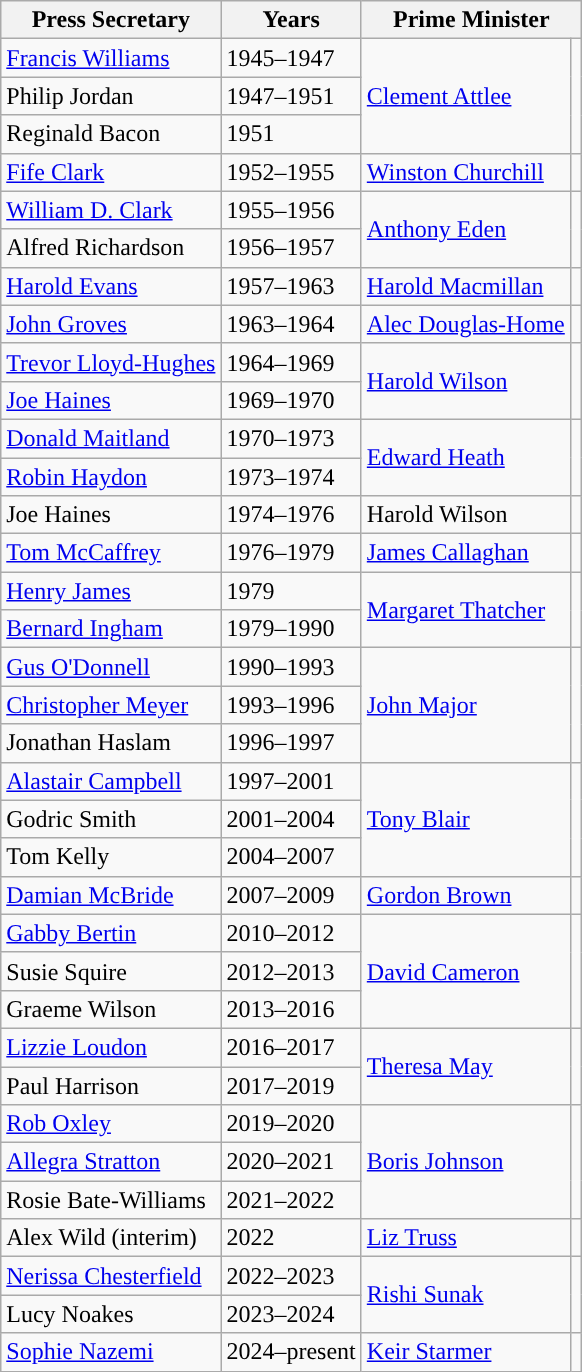<table class="wikitable">
<tr>
<th>Press Secretary</th>
<th>Years</th>
<th colspan="2">Prime Minister</th>
</tr>
<tr>
<td><a href='#'>Francis Williams</a></td>
<td>1945–1947</td>
<td rowspan=3><a href='#'>Clement Attlee</a></td>
<td rowspan="3" style="background-color: "></td>
</tr>
<tr>
<td>Philip Jordan</td>
<td>1947–1951</td>
</tr>
<tr>
<td>Reginald Bacon</td>
<td>1951</td>
</tr>
<tr>
<td><a href='#'>Fife Clark</a></td>
<td>1952–1955</td>
<td><a href='#'>Winston Churchill</a></td>
<td style="background-color: "></td>
</tr>
<tr>
<td><a href='#'>William D. Clark</a></td>
<td>1955–1956</td>
<td rowspan=2><a href='#'>Anthony Eden</a></td>
<td rowspan="2" style="background-color: "></td>
</tr>
<tr>
<td>Alfred Richardson</td>
<td>1956–1957</td>
</tr>
<tr>
<td><a href='#'>Harold Evans</a></td>
<td>1957–1963</td>
<td><a href='#'>Harold Macmillan</a></td>
<td style="background-color: "></td>
</tr>
<tr>
<td><a href='#'>John Groves</a></td>
<td>1963–1964</td>
<td><a href='#'>Alec Douglas-Home</a></td>
<td style="background-color: "></td>
</tr>
<tr>
<td><a href='#'>Trevor Lloyd-Hughes</a></td>
<td>1964–1969</td>
<td rowspan=2><a href='#'>Harold Wilson</a></td>
<td rowspan="2" style="background-color: "></td>
</tr>
<tr>
<td><a href='#'>Joe Haines</a></td>
<td>1969–1970</td>
</tr>
<tr>
<td><a href='#'>Donald Maitland</a></td>
<td>1970–1973</td>
<td rowspan=2><a href='#'>Edward Heath</a></td>
<td rowspan="2" style="background-color: "></td>
</tr>
<tr>
<td><a href='#'>Robin Haydon</a></td>
<td>1973–1974</td>
</tr>
<tr>
<td>Joe Haines</td>
<td>1974–1976</td>
<td>Harold Wilson</td>
<td style="background-color: "></td>
</tr>
<tr>
<td><a href='#'>Tom McCaffrey</a></td>
<td>1976–1979</td>
<td><a href='#'>James Callaghan</a></td>
<td style="background-color: "></td>
</tr>
<tr>
<td><a href='#'>Henry James</a></td>
<td>1979</td>
<td rowspan=2><a href='#'>Margaret Thatcher</a></td>
<td rowspan="2" style="background-color: "></td>
</tr>
<tr>
<td><a href='#'>Bernard Ingham</a></td>
<td>1979–1990</td>
</tr>
<tr>
<td><a href='#'>Gus O'Donnell</a></td>
<td>1990–1993</td>
<td rowspan=3><a href='#'>John Major</a></td>
<td rowspan="3" style="background-color: "></td>
</tr>
<tr>
<td><a href='#'>Christopher Meyer</a></td>
<td>1993–1996</td>
</tr>
<tr>
<td>Jonathan Haslam</td>
<td>1996–1997</td>
</tr>
<tr>
<td><a href='#'>Alastair Campbell</a></td>
<td>1997–2001</td>
<td rowspan=3><a href='#'>Tony Blair</a></td>
<td rowspan="3" style="background-color: "></td>
</tr>
<tr>
<td>Godric Smith</td>
<td>2001–2004</td>
</tr>
<tr>
<td>Tom Kelly</td>
<td>2004–2007</td>
</tr>
<tr>
<td><a href='#'>Damian McBride</a></td>
<td>2007–2009</td>
<td><a href='#'>Gordon Brown</a></td>
<td style="background-color: "></td>
</tr>
<tr>
<td><a href='#'>Gabby Bertin</a></td>
<td>2010–2012</td>
<td rowspan=3><a href='#'>David Cameron</a></td>
<td rowspan="3" style="background-color: "></td>
</tr>
<tr>
<td>Susie Squire</td>
<td>2012–2013</td>
</tr>
<tr>
<td>Graeme Wilson</td>
<td>2013–2016</td>
</tr>
<tr>
<td><a href='#'>Lizzie Loudon</a></td>
<td>2016–2017</td>
<td rowspan=2><a href='#'>Theresa May</a></td>
<td rowspan="2" style="background-color: "></td>
</tr>
<tr>
<td>Paul Harrison</td>
<td>2017–2019</td>
</tr>
<tr>
<td><a href='#'>Rob Oxley</a></td>
<td>2019–2020</td>
<td rowspan=3><a href='#'>Boris Johnson</a></td>
<td rowspan="3" style="background-color: "></td>
</tr>
<tr>
<td><a href='#'>Allegra Stratton</a></td>
<td>2020–2021</td>
</tr>
<tr>
<td>Rosie Bate-Williams</td>
<td>2021–2022</td>
</tr>
<tr>
<td>Alex Wild (interim)</td>
<td>2022</td>
<td rowspan="1"><a href='#'>Liz Truss</a></td>
<td rowspan="1" style="background-color: "></td>
</tr>
<tr>
<td><a href='#'>Nerissa Chesterfield</a></td>
<td>2022–2023</td>
<td rowspan="2"><a href='#'>Rishi Sunak</a></td>
<td rowspan="2" style="background-color: "></td>
</tr>
<tr>
<td>Lucy Noakes</td>
<td>2023–2024</td>
</tr>
<tr>
<td><a href='#'>Sophie Nazemi</a></td>
<td>2024–present</td>
<td rowspan="2"><a href='#'>Keir Starmer</a></td>
<td rowspan="2" style="background-color: "></td>
</tr>
</table>
